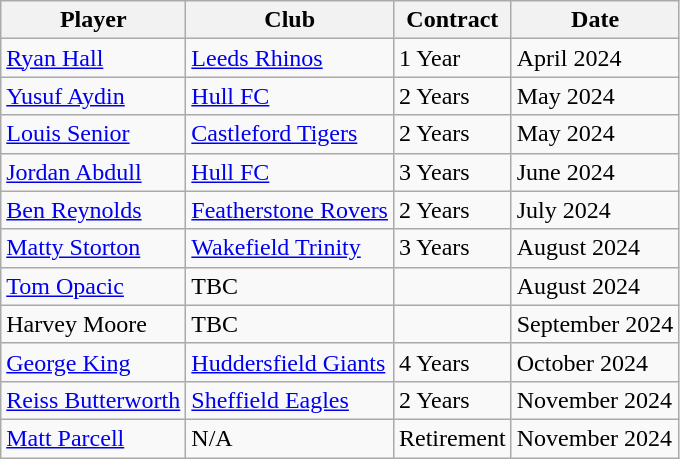<table class="wikitable">
<tr>
<th>Player</th>
<th>Club</th>
<th>Contract</th>
<th>Date</th>
</tr>
<tr>
<td> <a href='#'>Ryan Hall</a></td>
<td> <a href='#'>Leeds Rhinos</a></td>
<td>1 Year</td>
<td>April 2024</td>
</tr>
<tr>
<td> <a href='#'>Yusuf Aydin</a></td>
<td> <a href='#'>Hull FC</a></td>
<td>2 Years</td>
<td>May 2024</td>
</tr>
<tr>
<td> <a href='#'>Louis Senior</a></td>
<td> <a href='#'>Castleford Tigers</a></td>
<td>2 Years</td>
<td>May 2024</td>
</tr>
<tr>
<td> <a href='#'>Jordan Abdull</a></td>
<td> <a href='#'>Hull FC</a></td>
<td>3 Years</td>
<td>June 2024</td>
</tr>
<tr>
<td> <a href='#'>Ben Reynolds</a></td>
<td> <a href='#'>Featherstone Rovers</a></td>
<td>2 Years</td>
<td>July 2024</td>
</tr>
<tr>
<td> <a href='#'>Matty Storton</a></td>
<td> <a href='#'>Wakefield Trinity</a></td>
<td>3 Years</td>
<td>August 2024</td>
</tr>
<tr>
<td> <a href='#'>Tom Opacic</a></td>
<td>TBC</td>
<td></td>
<td>August 2024</td>
</tr>
<tr>
<td> Harvey Moore</td>
<td>TBC</td>
<td></td>
<td>September 2024</td>
</tr>
<tr>
<td> <a href='#'>George King</a></td>
<td> <a href='#'>Huddersfield Giants</a></td>
<td>4 Years</td>
<td>October 2024</td>
</tr>
<tr>
<td> <a href='#'>Reiss Butterworth</a></td>
<td> <a href='#'>Sheffield Eagles</a></td>
<td>2 Years</td>
<td>November 2024</td>
</tr>
<tr>
<td> <a href='#'>Matt Parcell</a></td>
<td>N/A</td>
<td>Retirement</td>
<td>November 2024</td>
</tr>
</table>
